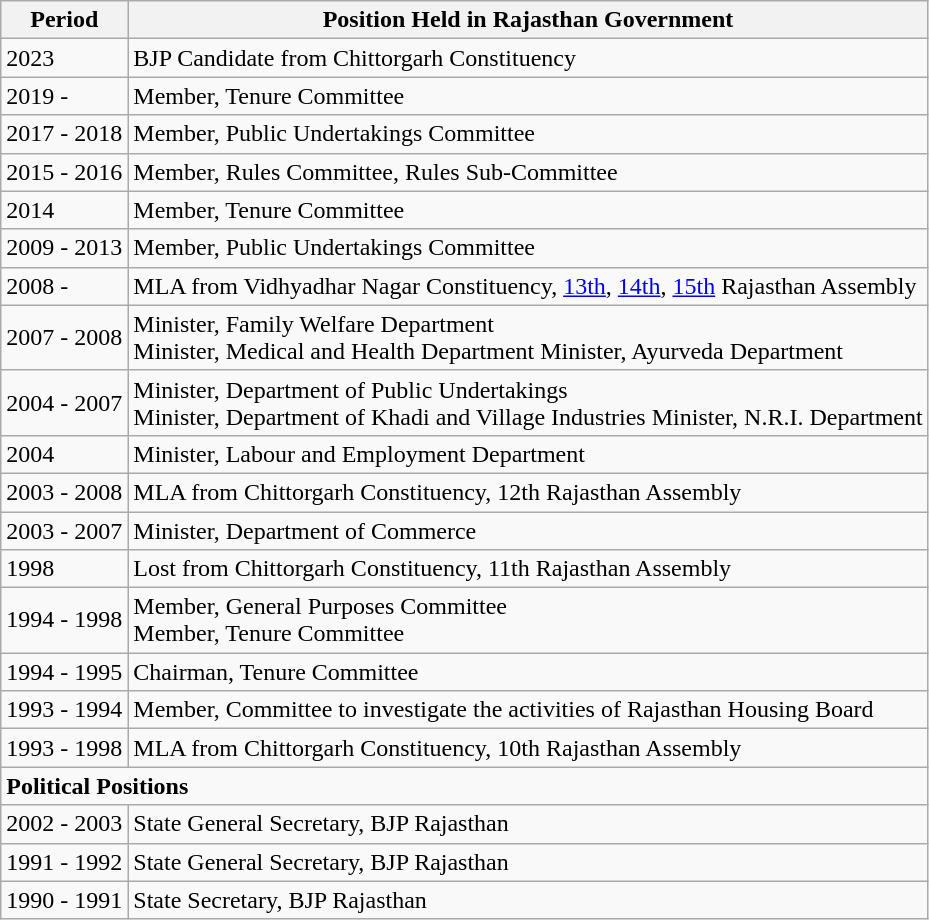<table class="wikitable">
<tr>
<th>Period</th>
<th>Position Held in Rajasthan Government</th>
</tr>
<tr>
<td>2023</td>
<td>BJP Candidate from Chittorgarh Constituency</td>
</tr>
<tr>
<td>2019 -</td>
<td>Member, Tenure Committee</td>
</tr>
<tr>
<td>2017 - 2018</td>
<td>Member, Public Undertakings Committee</td>
</tr>
<tr>
<td>2015 - 2016</td>
<td>Member, Rules Committee, Rules Sub-Committee</td>
</tr>
<tr>
<td>2014</td>
<td>Member, Tenure Committee</td>
</tr>
<tr>
<td>2009 - 2013</td>
<td>Member, Public Undertakings Committee</td>
</tr>
<tr>
<td>2008 -</td>
<td>MLA from Vidhyadhar Nagar Constituency, <a href='#'>13th</a>, <a href='#'>14th</a>, <a href='#'>15th</a> Rajasthan Assembly</td>
</tr>
<tr>
<td>2007 - 2008</td>
<td>Minister, Family Welfare Department<br>Minister, Medical and Health Department
Minister, Ayurveda Department</td>
</tr>
<tr>
<td>2004 - 2007</td>
<td>Minister, Department of Public Undertakings<br>Minister, Department of Khadi and Village Industries
Minister, N.R.I. Department</td>
</tr>
<tr>
<td>2004</td>
<td>Minister, Labour and Employment Department</td>
</tr>
<tr>
<td>2003 - 2008</td>
<td>MLA from Chittorgarh Constituency, 12th Rajasthan Assembly</td>
</tr>
<tr>
<td>2003 - 2007</td>
<td>Minister, Department of Commerce</td>
</tr>
<tr>
<td>1998</td>
<td>Lost from Chittorgarh Constituency, 11th Rajasthan Assembly</td>
</tr>
<tr>
<td>1994 - 1998</td>
<td>Member, General Purposes Committee<br>Member, Tenure Committee</td>
</tr>
<tr>
<td>1994 - 1995</td>
<td>Chairman, Tenure Committee</td>
</tr>
<tr>
<td>1993 - 1994</td>
<td>Member, Committee to investigate the activities of Rajasthan Housing Board</td>
</tr>
<tr>
<td>1993 -  1998</td>
<td>MLA from Chittorgarh Constituency, 10th Rajasthan Assembly</td>
</tr>
<tr>
<td colspan="2"><strong>Political Positions</strong></td>
</tr>
<tr>
<td>2002 - 2003</td>
<td>State General Secretary, BJP Rajasthan</td>
</tr>
<tr>
<td>1991 - 1992</td>
<td>State General Secretary, BJP Rajasthan</td>
</tr>
<tr>
<td>1990 - 1991</td>
<td>State Secretary, BJP Rajasthan</td>
</tr>
</table>
